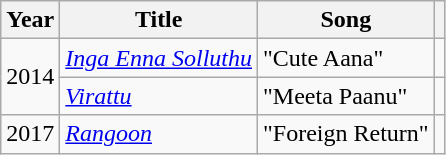<table class="wikitable">
<tr>
<th>Year</th>
<th>Title</th>
<th>Song</th>
<th></th>
</tr>
<tr>
<td rowspan="2">2014</td>
<td><em><a href='#'>Inga Enna Solluthu</a></em></td>
<td>"Cute Aana"</td>
<td style="text-align:center;"></td>
</tr>
<tr>
<td><em><a href='#'>Virattu</a></em></td>
<td>"Meeta Paanu"</td>
<td style="text-align:center;"></td>
</tr>
<tr>
<td>2017</td>
<td><em><a href='#'>Rangoon</a></em></td>
<td>"Foreign Return"</td>
<td style="text-align:center;"></td>
</tr>
</table>
